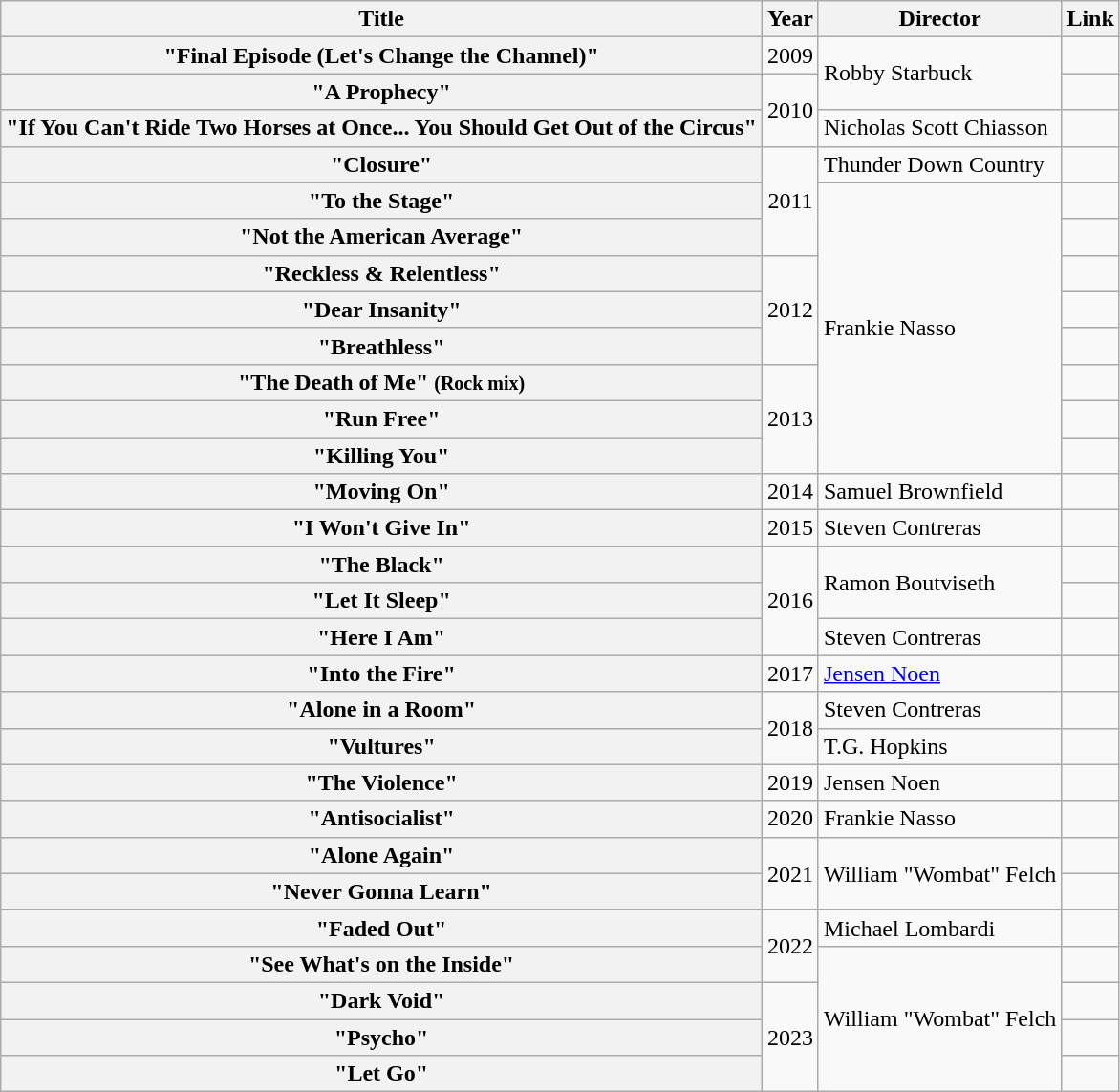<table class="wikitable plainrowheaders">
<tr>
<th>Title</th>
<th>Year</th>
<th>Director</th>
<th>Link</th>
</tr>
<tr>
<th scope="row">"Final Episode (Let's Change the Channel)"</th>
<td style="text-align:center;">2009</td>
<td rowspan="2">Robby Starbuck</td>
<td></td>
</tr>
<tr>
<th scope="row">"A Prophecy"</th>
<td rowspan="2" style="text-align:center;">2010</td>
<td></td>
</tr>
<tr>
<th scope="row">"If You Can't Ride Two Horses at Once... You Should Get Out of the Circus"</th>
<td>Nicholas Scott Chiasson</td>
<td></td>
</tr>
<tr>
<th scope="row">"Closure"</th>
<td rowspan="3" style="text-align:center;">2011</td>
<td>Thunder Down Country</td>
<td></td>
</tr>
<tr>
<th scope="row">"To the Stage"</th>
<td rowspan="8">Frankie Nasso</td>
<td></td>
</tr>
<tr>
<th scope="row">"Not the American Average"</th>
<td></td>
</tr>
<tr>
<th scope="row">"Reckless & Relentless"</th>
<td rowspan="3" style="text-align:center;">2012</td>
<td></td>
</tr>
<tr>
<th scope="row">"Dear Insanity"</th>
<td></td>
</tr>
<tr>
<th scope="row">"Breathless"</th>
<td></td>
</tr>
<tr>
<th scope="row">"The Death of Me" <small>(Rock mix)</small></th>
<td rowspan="3" style="text-align:center;">2013</td>
<td></td>
</tr>
<tr>
<th scope="row">"Run Free"</th>
<td></td>
</tr>
<tr>
<th scope="row">"Killing You"</th>
<td></td>
</tr>
<tr>
<th scope="row">"Moving On"</th>
<td style="text-align:center;">2014</td>
<td>Samuel Brownfield</td>
<td></td>
</tr>
<tr>
<th scope="row">"I Won't Give In"</th>
<td style="text-align:center;">2015</td>
<td>Steven Contreras</td>
<td></td>
</tr>
<tr>
<th scope="row">"The Black"</th>
<td rowspan="3" style="text-align:center;">2016</td>
<td rowspan="2">Ramon Boutviseth</td>
<td></td>
</tr>
<tr>
<th scope="row">"Let It Sleep"</th>
<td></td>
</tr>
<tr>
<th scope="row">"Here I Am"</th>
<td>Steven Contreras</td>
<td></td>
</tr>
<tr>
<th scope="row">"Into the Fire"</th>
<td style="text-align:center;">2017</td>
<td><a href='#'>Jensen Noen</a></td>
<td></td>
</tr>
<tr>
<th scope="row">"Alone in a Room"</th>
<td rowspan="2" style="text-align:center;">2018</td>
<td>Steven Contreras</td>
<td></td>
</tr>
<tr>
<th scope="row">"Vultures"</th>
<td>T.G. Hopkins</td>
<td></td>
</tr>
<tr>
<th scope="row">"The Violence"</th>
<td style="text-align:center;">2019</td>
<td>Jensen Noen</td>
<td></td>
</tr>
<tr>
<th scope="row">"Antisocialist"</th>
<td style="text-align:center;">2020</td>
<td>Frankie Nasso</td>
<td></td>
</tr>
<tr>
<th scope="row">"Alone Again"</th>
<td rowspan="2" style="text-align:center;">2021</td>
<td rowspan="2">William "Wombat" Felch</td>
<td></td>
</tr>
<tr>
<th scope="row">"Never Gonna Learn"</th>
<td></td>
</tr>
<tr>
<th scope="row">"Faded Out"</th>
<td rowspan="2" style="text-align:center;">2022</td>
<td>Michael Lombardi</td>
<td></td>
</tr>
<tr>
<th scope="row">"See What's on the Inside"</th>
<td rowspan="4">William "Wombat" Felch</td>
<td></td>
</tr>
<tr>
<th scope="row">"Dark Void"</th>
<td rowspan="3" style="text-align:center;">2023</td>
<td></td>
</tr>
<tr>
<th scope="row">"Psycho"</th>
<td></td>
</tr>
<tr>
<th scope="row">"Let Go"</th>
<td></td>
</tr>
</table>
